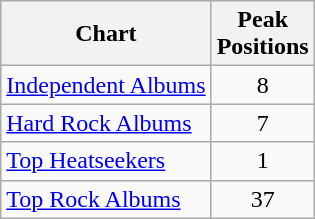<table class="wikitable sortable"  style="text-align:center">
<tr>
<th>Chart</th>
<th>Peak<br>Positions</th>
</tr>
<tr>
<td style="text-align:left;"><a href='#'>Independent Albums</a></td>
<td>8</td>
</tr>
<tr>
<td style="text-align:left;"><a href='#'>Hard Rock Albums</a></td>
<td>7</td>
</tr>
<tr>
<td style="text-align:left;"><a href='#'>Top Heatseekers</a></td>
<td>1</td>
</tr>
<tr>
<td style="text-align:left;"><a href='#'>Top Rock Albums</a></td>
<td>37</td>
</tr>
</table>
